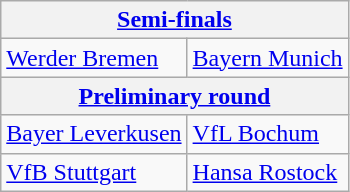<table class="wikitable">
<tr>
<th colspan="2"><a href='#'>Semi-finals</a></th>
</tr>
<tr>
<td><a href='#'>Werder Bremen</a> </td>
<td><a href='#'>Bayern Munich</a> </td>
</tr>
<tr>
<th colspan="2"><a href='#'>Preliminary round</a></th>
</tr>
<tr>
<td><a href='#'>Bayer Leverkusen</a> </td>
<td><a href='#'>VfL Bochum</a> </td>
</tr>
<tr>
<td><a href='#'>VfB Stuttgart</a> </td>
<td><a href='#'>Hansa Rostock</a> </td>
</tr>
</table>
